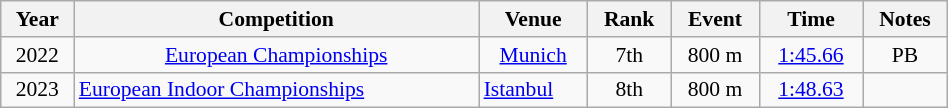<table class="wikitable" width=50% style="font-size:90%; text-align:center;">
<tr>
<th>Year</th>
<th>Competition</th>
<th>Venue</th>
<th>Rank</th>
<th>Event</th>
<th>Time</th>
<th>Notes</th>
</tr>
<tr>
<td>2022</td>
<td><a href='#'>European Championships</a></td>
<td> <a href='#'>Munich</a></td>
<td>7th</td>
<td>800 m</td>
<td><a href='#'>1:45.66</a></td>
<td>PB</td>
</tr>
<tr>
<td rowspan=1>2023</td>
<td align=left><a href='#'>European Indoor Championships</a></td>
<td align=left> <a href='#'>Istanbul</a></td>
<td>8th</td>
<td>800 m</td>
<td><a href='#'>1:48.63</a></td>
<td></td>
</tr>
</table>
